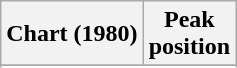<table class="wikitable sortable plainrowheaders" style="text-align:center">
<tr>
<th>Chart (1980)</th>
<th>Peak<br>position</th>
</tr>
<tr>
</tr>
<tr>
</tr>
</table>
